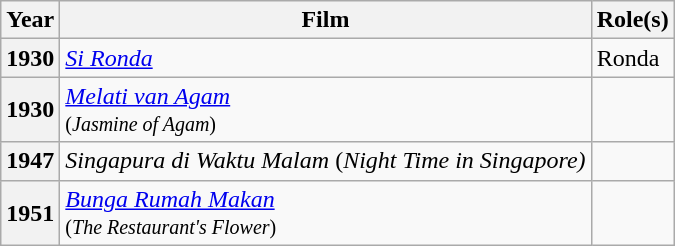<table class="wikitable sortable">
<tr>
<th scope="col">Year</th>
<th scope="col">Film</th>
<th scope="col">Role(s)</th>
</tr>
<tr>
<th scope="row">1930</th>
<td><em><a href='#'>Si Ronda</a></em></td>
<td>Ronda</td>
</tr>
<tr>
<th scope="row">1930</th>
<td><em><a href='#'>Melati van Agam</a></em><br><small>(<em>Jasmine of Agam</em>)</small></td>
<td></td>
</tr>
<tr>
<th>1947</th>
<td><em>Singapura di Waktu Malam</em> (<em>Night Time in Singapore)</em></td>
<td></td>
</tr>
<tr>
<th scope="row">1951</th>
<td><em><a href='#'>Bunga Rumah Makan</a></em><br><small>(<em>The Restaurant's Flower</em>)</small></td>
<td></td>
</tr>
</table>
